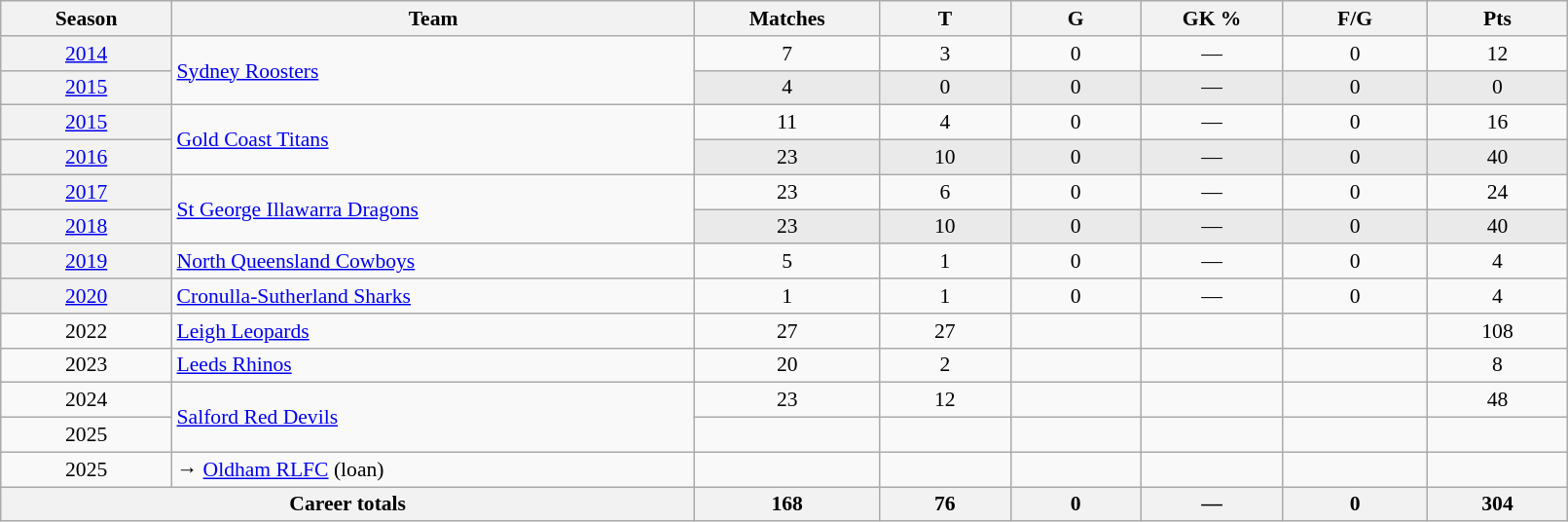<table class="wikitable sortable"  style="font-size:90%; text-align:center; width:85%;">
<tr>
<th width=2%>Season</th>
<th width=8%>Team</th>
<th width=2%>Matches</th>
<th width=2%>T</th>
<th width=2%>G</th>
<th width=2%>GK %</th>
<th width=2%>F/G</th>
<th width=2%>Pts</th>
</tr>
<tr>
<th scope="row" style="text-align:center; font-weight:normal"><a href='#'>2014</a></th>
<td rowspan="2" style="text-align:left;"> <a href='#'>Sydney Roosters</a></td>
<td>7</td>
<td>3</td>
<td>0</td>
<td>—</td>
<td>0</td>
<td>12</td>
</tr>
<tr style="background:#eaeaea;">
<th scope="row" style="text-align:center; font-weight:normal"><a href='#'>2015</a></th>
<td>4</td>
<td>0</td>
<td>0</td>
<td>—</td>
<td>0</td>
<td>0</td>
</tr>
<tr>
<th scope="row" style="text-align:center; font-weight:normal"><a href='#'>2015</a></th>
<td rowspan="2" style="text-align:left;"> <a href='#'>Gold Coast Titans</a></td>
<td>11</td>
<td>4</td>
<td>0</td>
<td>—</td>
<td>0</td>
<td>16</td>
</tr>
<tr style="background:#eaeaea;">
<th scope="row" style="text-align:center; font-weight:normal"><a href='#'>2016</a></th>
<td>23</td>
<td>10</td>
<td>0</td>
<td>—</td>
<td>0</td>
<td>40</td>
</tr>
<tr>
<th scope="row" style="text-align:center; font-weight:normal"><a href='#'>2017</a></th>
<td rowspan="2" style="text-align:left;"> <a href='#'>St George Illawarra Dragons</a></td>
<td>23</td>
<td>6</td>
<td>0</td>
<td>—</td>
<td>0</td>
<td>24</td>
</tr>
<tr style="background:#eaeaea;">
<th scope="row" style="text-align:center; font-weight:normal"><a href='#'>2018</a></th>
<td>23</td>
<td>10</td>
<td>0</td>
<td>—</td>
<td>0</td>
<td>40</td>
</tr>
<tr>
<th scope="row" style="text-align:center; font-weight:normal"><a href='#'>2019</a></th>
<td style="text-align:left;"> <a href='#'>North Queensland Cowboys</a></td>
<td>5</td>
<td>1</td>
<td>0</td>
<td>—</td>
<td>0</td>
<td>4</td>
</tr>
<tr>
<th scope="row" style="text-align:center; font-weight:normal"><a href='#'>2020</a></th>
<td style="text-align:left;"> <a href='#'>Cronulla-Sutherland Sharks</a></td>
<td>1</td>
<td>1</td>
<td>0</td>
<td>—</td>
<td>0</td>
<td>4</td>
</tr>
<tr>
<td align=center>2022</td>
<td align=left> <a href='#'>Leigh Leopards</a></td>
<td>27</td>
<td>27</td>
<td></td>
<td></td>
<td></td>
<td>108</td>
</tr>
<tr>
<td align=center>2023</td>
<td align=left> <a href='#'>Leeds Rhinos</a></td>
<td>20</td>
<td>2</td>
<td></td>
<td></td>
<td></td>
<td>8</td>
</tr>
<tr>
<td align=center>2024</td>
<td rowspan=2 align=left> <a href='#'>Salford Red Devils</a></td>
<td>23</td>
<td>12</td>
<td></td>
<td></td>
<td></td>
<td>48</td>
</tr>
<tr>
<td align=center>2025</td>
<td></td>
<td></td>
<td></td>
<td></td>
<td></td>
<td></td>
</tr>
<tr>
<td align=center>2025</td>
<td align=left>→  <a href='#'>Oldham RLFC</a> (loan)</td>
<td></td>
<td></td>
<td></td>
<td></td>
<td></td>
<td></td>
</tr>
<tr class="sortbottom">
<th colspan="2">Career totals</th>
<th>168</th>
<th>76</th>
<th>0</th>
<th>—</th>
<th>0</th>
<th>304</th>
</tr>
</table>
